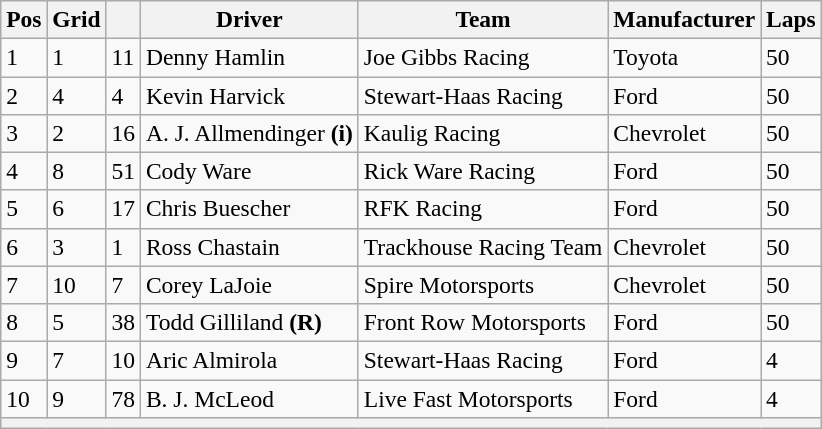<table class="wikitable" style="font-size:98%">
<tr>
<th>Pos</th>
<th>Grid</th>
<th></th>
<th>Driver</th>
<th>Team</th>
<th>Manufacturer</th>
<th>Laps</th>
</tr>
<tr>
<td>1</td>
<td>1</td>
<td>11</td>
<td>Denny Hamlin</td>
<td>Joe Gibbs Racing</td>
<td>Toyota</td>
<td>50</td>
</tr>
<tr>
<td>2</td>
<td>4</td>
<td>4</td>
<td>Kevin Harvick</td>
<td>Stewart-Haas Racing</td>
<td>Ford</td>
<td>50</td>
</tr>
<tr>
<td>3</td>
<td>2</td>
<td>16</td>
<td>A. J. Allmendinger <strong>(i)</strong></td>
<td>Kaulig Racing</td>
<td>Chevrolet</td>
<td>50</td>
</tr>
<tr>
<td>4</td>
<td>8</td>
<td>51</td>
<td>Cody Ware</td>
<td>Rick Ware Racing</td>
<td>Ford</td>
<td>50</td>
</tr>
<tr>
<td>5</td>
<td>6</td>
<td>17</td>
<td>Chris Buescher</td>
<td>RFK Racing</td>
<td>Ford</td>
<td>50</td>
</tr>
<tr>
<td>6</td>
<td>3</td>
<td>1</td>
<td>Ross Chastain</td>
<td>Trackhouse Racing Team</td>
<td>Chevrolet</td>
<td>50</td>
</tr>
<tr>
<td>7</td>
<td>10</td>
<td>7</td>
<td>Corey LaJoie</td>
<td>Spire Motorsports</td>
<td>Chevrolet</td>
<td>50</td>
</tr>
<tr>
<td>8</td>
<td>5</td>
<td>38</td>
<td>Todd Gilliland <strong>(R)</strong></td>
<td>Front Row Motorsports</td>
<td>Ford</td>
<td>50</td>
</tr>
<tr>
<td>9</td>
<td>7</td>
<td>10</td>
<td>Aric Almirola</td>
<td>Stewart-Haas Racing</td>
<td>Ford</td>
<td>4</td>
</tr>
<tr>
<td>10</td>
<td>9</td>
<td>78</td>
<td>B. J. McLeod</td>
<td>Live Fast Motorsports</td>
<td>Ford</td>
<td>4</td>
</tr>
<tr>
<th colspan="7"></th>
</tr>
</table>
